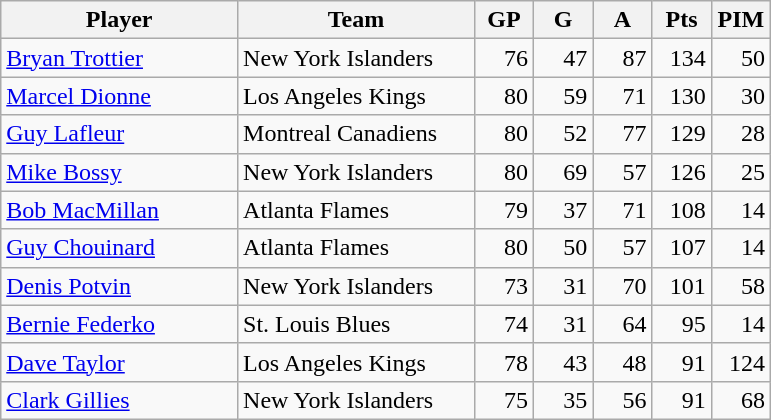<table class="wikitable">
<tr>
<th width="30%">Player</th>
<th width="30%">Team</th>
<th width="7.5%">GP</th>
<th width="7.5%">G</th>
<th width="7.5%">A</th>
<th width="7.5%">Pts</th>
<th width="7.5%">PIM</th>
</tr>
<tr align=right>
<td align=left><a href='#'>Bryan Trottier</a></td>
<td align=left>New York Islanders</td>
<td>76</td>
<td>47</td>
<td>87</td>
<td>134</td>
<td>50</td>
</tr>
<tr align=right>
<td align=left><a href='#'>Marcel Dionne</a></td>
<td align=left>Los Angeles Kings</td>
<td>80</td>
<td>59</td>
<td>71</td>
<td>130</td>
<td>30</td>
</tr>
<tr align=right>
<td align=left><a href='#'>Guy Lafleur</a></td>
<td align=left>Montreal Canadiens</td>
<td>80</td>
<td>52</td>
<td>77</td>
<td>129</td>
<td>28</td>
</tr>
<tr align=right>
<td align=left><a href='#'>Mike Bossy</a></td>
<td align=left>New York Islanders</td>
<td>80</td>
<td>69</td>
<td>57</td>
<td>126</td>
<td>25</td>
</tr>
<tr align=right>
<td align=left><a href='#'>Bob MacMillan</a></td>
<td align=left>Atlanta Flames</td>
<td>79</td>
<td>37</td>
<td>71</td>
<td>108</td>
<td>14</td>
</tr>
<tr align=right>
<td align=left><a href='#'>Guy Chouinard</a></td>
<td align=left>Atlanta Flames</td>
<td>80</td>
<td>50</td>
<td>57</td>
<td>107</td>
<td>14</td>
</tr>
<tr align=right>
<td align=left><a href='#'>Denis Potvin</a></td>
<td align=left>New York Islanders</td>
<td>73</td>
<td>31</td>
<td>70</td>
<td>101</td>
<td>58</td>
</tr>
<tr align=right>
<td align=left><a href='#'>Bernie Federko</a></td>
<td align=left>St. Louis Blues</td>
<td>74</td>
<td>31</td>
<td>64</td>
<td>95</td>
<td>14</td>
</tr>
<tr align=right>
<td align=left><a href='#'>Dave Taylor</a></td>
<td align=left>Los Angeles Kings</td>
<td>78</td>
<td>43</td>
<td>48</td>
<td>91</td>
<td>124</td>
</tr>
<tr align=right>
<td align=left><a href='#'>Clark Gillies</a></td>
<td align=left>New York Islanders</td>
<td>75</td>
<td>35</td>
<td>56</td>
<td>91</td>
<td>68</td>
</tr>
</table>
